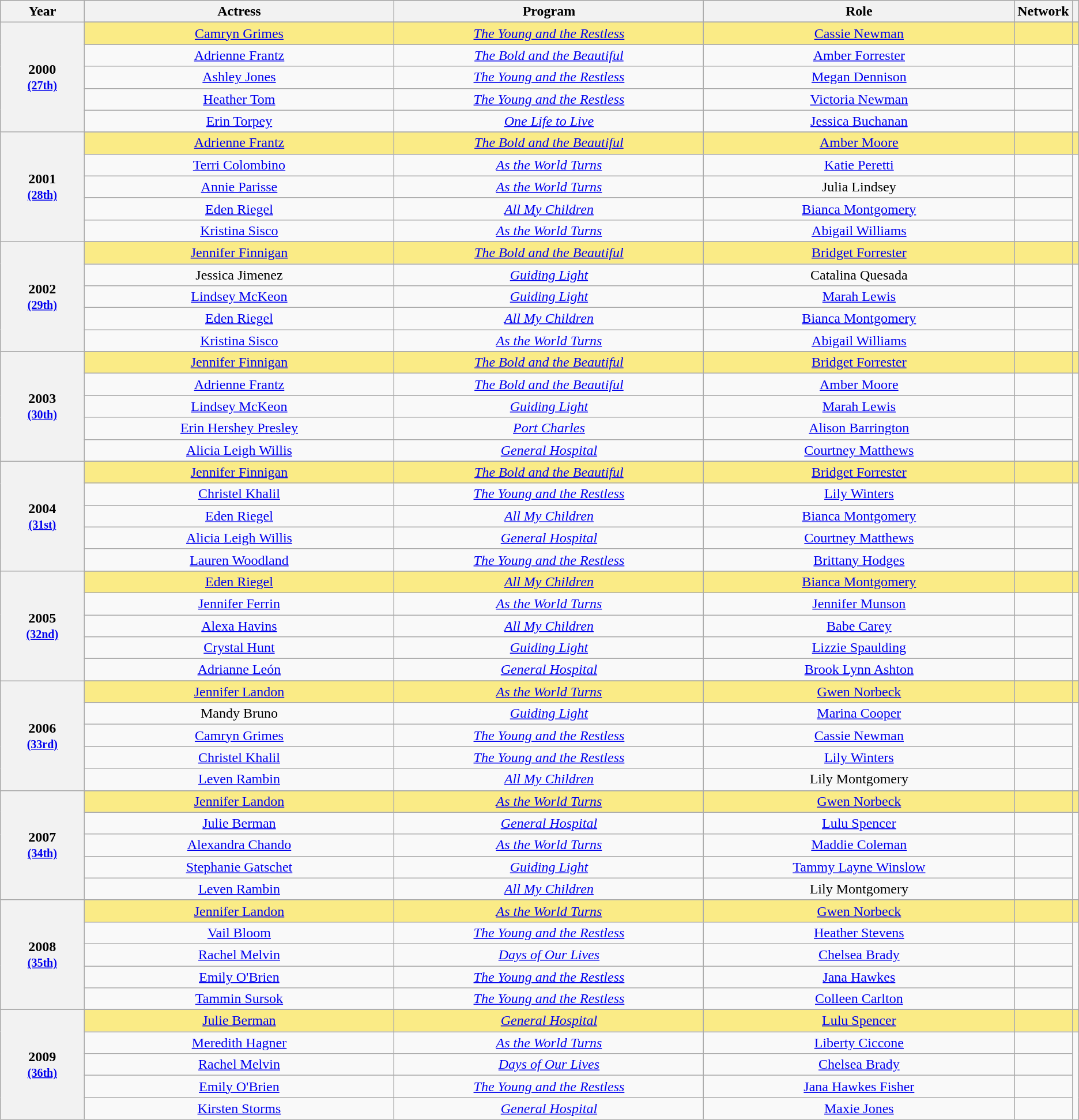<table class="wikitable" rowspan="2" background: #f6e39c style="text-align:center">
<tr style="background:#bebebe;">
<th scope="col" style="width:8%;">Year</th>
<th scope="col" style="width:30%;">Actress</th>
<th scope="col" style="width:30%;">Program</th>
<th scope="col" style="width:30%;">Role</th>
<th scope="col" style="width:10%;">Network</th>
<th scope="col" style="width:2%;" class="unsortable"></th>
</tr>
<tr>
<th scope="row" rowspan=6 style="text-align:center">2000 <br><small><a href='#'>(27th)</a></small></th>
</tr>
<tr style="background:#FAEB86">
<td><a href='#'>Camryn Grimes</a> </td>
<td><em><a href='#'>The Young and the Restless</a></em></td>
<td><a href='#'>Cassie Newman</a></td>
<td></td>
<td></td>
</tr>
<tr>
<td><a href='#'>Adrienne Frantz</a></td>
<td><em><a href='#'>The Bold and the Beautiful</a></em></td>
<td><a href='#'>Amber Forrester</a></td>
<td></td>
<td rowspan=4></td>
</tr>
<tr>
<td><a href='#'>Ashley Jones</a></td>
<td><em><a href='#'>The Young and the Restless</a></em></td>
<td><a href='#'>Megan Dennison</a></td>
<td></td>
</tr>
<tr>
<td><a href='#'>Heather Tom</a></td>
<td><em><a href='#'>The Young and the Restless</a></em></td>
<td><a href='#'>Victoria Newman</a></td>
<td></td>
</tr>
<tr>
<td><a href='#'>Erin Torpey</a></td>
<td><em><a href='#'>One Life to Live</a></em></td>
<td><a href='#'>Jessica Buchanan</a></td>
<td></td>
</tr>
<tr>
<th scope="row" rowspan=6 style="text-align:center">2001 <br><small><a href='#'>(28th)</a></small></th>
</tr>
<tr style="background:#FAEB86">
<td><a href='#'>Adrienne Frantz</a> </td>
<td><em><a href='#'>The Bold and the Beautiful</a></em></td>
<td><a href='#'>Amber Moore</a></td>
<td></td>
<td></td>
</tr>
<tr>
<td><a href='#'>Terri Colombino</a></td>
<td><em><a href='#'>As the World Turns</a></em></td>
<td><a href='#'>Katie Peretti</a></td>
<td></td>
<td rowspan=4></td>
</tr>
<tr>
<td><a href='#'>Annie Parisse</a></td>
<td><em><a href='#'>As the World Turns</a></em></td>
<td>Julia Lindsey</td>
<td></td>
</tr>
<tr>
<td><a href='#'>Eden Riegel</a></td>
<td><em><a href='#'>All My Children</a></em></td>
<td><a href='#'>Bianca Montgomery</a></td>
<td></td>
</tr>
<tr>
<td><a href='#'>Kristina Sisco</a></td>
<td><em><a href='#'>As the World Turns</a></em></td>
<td><a href='#'>Abigail Williams</a></td>
<td></td>
</tr>
<tr>
<th scope="row" rowspan=6 style="text-align:center">2002 <br><small><a href='#'>(29th)</a></small></th>
</tr>
<tr style="background:#FAEB86">
<td><a href='#'>Jennifer Finnigan</a> </td>
<td><em><a href='#'>The Bold and the Beautiful</a></em></td>
<td><a href='#'>Bridget Forrester</a></td>
<td></td>
<td></td>
</tr>
<tr>
<td>Jessica Jimenez</td>
<td><em><a href='#'>Guiding Light</a></em></td>
<td>Catalina Quesada</td>
<td></td>
<td rowspan=4></td>
</tr>
<tr>
<td><a href='#'>Lindsey McKeon</a></td>
<td><em><a href='#'>Guiding Light</a></em></td>
<td><a href='#'>Marah Lewis</a></td>
<td></td>
</tr>
<tr>
<td><a href='#'>Eden Riegel</a></td>
<td><em><a href='#'>All My Children</a></em></td>
<td><a href='#'>Bianca Montgomery</a></td>
<td></td>
</tr>
<tr>
<td><a href='#'>Kristina Sisco</a></td>
<td><em><a href='#'>As the World Turns</a></em></td>
<td><a href='#'>Abigail Williams</a></td>
<td></td>
</tr>
<tr>
<th scope="row" rowspan=6 style="text-align:center">2003 <br><small><a href='#'>(30th)</a></small></th>
</tr>
<tr style="background:#FAEB86">
<td><a href='#'>Jennifer Finnigan</a> </td>
<td><em><a href='#'>The Bold and the Beautiful</a></em></td>
<td><a href='#'>Bridget Forrester</a></td>
<td></td>
<td></td>
</tr>
<tr>
<td><a href='#'>Adrienne Frantz</a></td>
<td><em><a href='#'>The Bold and the Beautiful</a></em></td>
<td><a href='#'>Amber Moore</a></td>
<td></td>
<td rowspan=4></td>
</tr>
<tr>
<td><a href='#'>Lindsey McKeon</a></td>
<td><em><a href='#'>Guiding Light</a></em></td>
<td><a href='#'>Marah Lewis</a></td>
<td></td>
</tr>
<tr>
<td><a href='#'>Erin Hershey Presley</a></td>
<td><em><a href='#'>Port Charles</a></em></td>
<td><a href='#'>Alison Barrington</a></td>
<td></td>
</tr>
<tr>
<td><a href='#'>Alicia Leigh Willis</a></td>
<td><em><a href='#'>General Hospital</a></em></td>
<td><a href='#'>Courtney Matthews</a></td>
<td></td>
</tr>
<tr>
<th scope="row" rowspan=6 style="text-align:center">2004 <br><small><a href='#'>(31st)</a></small></th>
</tr>
<tr style="background:#FAEB86">
<td><a href='#'>Jennifer Finnigan</a> </td>
<td><em><a href='#'>The Bold and the Beautiful</a></em></td>
<td><a href='#'>Bridget Forrester</a></td>
<td></td>
<td></td>
</tr>
<tr>
<td><a href='#'>Christel Khalil</a></td>
<td><em><a href='#'>The Young and the Restless</a></em></td>
<td><a href='#'>Lily Winters</a></td>
<td></td>
<td rowspan=4></td>
</tr>
<tr>
<td><a href='#'>Eden Riegel</a></td>
<td><em><a href='#'>All My Children</a></em></td>
<td><a href='#'>Bianca Montgomery</a></td>
<td></td>
</tr>
<tr>
<td><a href='#'>Alicia Leigh Willis</a></td>
<td><em><a href='#'>General Hospital</a></em></td>
<td><a href='#'>Courtney Matthews</a></td>
<td></td>
</tr>
<tr>
<td><a href='#'>Lauren Woodland</a></td>
<td><em><a href='#'>The Young and the Restless</a></em></td>
<td><a href='#'>Brittany Hodges</a></td>
<td></td>
</tr>
<tr>
<th scope="row" rowspan=6 style="text-align:center">2005 <br><small><a href='#'>(32nd)</a></small></th>
</tr>
<tr style="background:#FAEB86">
<td><a href='#'>Eden Riegel</a> </td>
<td><em><a href='#'>All My Children</a></em></td>
<td><a href='#'>Bianca Montgomery</a></td>
<td></td>
<td></td>
</tr>
<tr>
<td><a href='#'>Jennifer Ferrin</a></td>
<td><em><a href='#'>As the World Turns</a></em></td>
<td><a href='#'>Jennifer Munson</a></td>
<td></td>
<td rowspan=4></td>
</tr>
<tr>
<td><a href='#'>Alexa Havins</a></td>
<td><em><a href='#'>All My Children</a></em></td>
<td><a href='#'>Babe Carey</a></td>
<td></td>
</tr>
<tr>
<td><a href='#'>Crystal Hunt</a></td>
<td><em><a href='#'>Guiding Light</a></em></td>
<td><a href='#'>Lizzie Spaulding</a></td>
<td></td>
</tr>
<tr>
<td><a href='#'>Adrianne León</a></td>
<td><em><a href='#'>General Hospital</a></em></td>
<td><a href='#'>Brook Lynn Ashton</a></td>
<td></td>
</tr>
<tr>
<th scope="row" rowspan=6 style="text-align:center">2006 <br><small><a href='#'>(33rd)</a></small></th>
</tr>
<tr style="background:#FAEB86">
<td><a href='#'>Jennifer Landon</a> </td>
<td><em><a href='#'>As the World Turns</a></em></td>
<td><a href='#'>Gwen Norbeck</a></td>
<td></td>
<td></td>
</tr>
<tr>
<td>Mandy Bruno</td>
<td><em><a href='#'>Guiding Light</a></em></td>
<td><a href='#'>Marina Cooper</a></td>
<td></td>
<td rowspan=4></td>
</tr>
<tr>
<td><a href='#'>Camryn Grimes</a></td>
<td><em><a href='#'>The Young and the Restless</a></em></td>
<td><a href='#'>Cassie Newman</a></td>
<td></td>
</tr>
<tr>
<td><a href='#'>Christel Khalil</a></td>
<td><em><a href='#'>The Young and the Restless</a></em></td>
<td><a href='#'>Lily Winters</a></td>
<td></td>
</tr>
<tr>
<td><a href='#'>Leven Rambin</a></td>
<td><em><a href='#'>All My Children</a></em></td>
<td>Lily Montgomery</td>
<td></td>
</tr>
<tr>
<th scope="row" rowspan=6 style="text-align:center">2007 <br><small><a href='#'>(34th)</a></small></th>
</tr>
<tr style="background:#FAEB86">
<td><a href='#'>Jennifer Landon</a> </td>
<td><em><a href='#'>As the World Turns</a></em></td>
<td><a href='#'>Gwen Norbeck</a></td>
<td></td>
<td></td>
</tr>
<tr>
<td><a href='#'>Julie Berman</a></td>
<td><em><a href='#'>General Hospital</a></em></td>
<td><a href='#'>Lulu Spencer</a></td>
<td></td>
<td rowspan=5></td>
</tr>
<tr>
<td><a href='#'>Alexandra Chando</a></td>
<td><em><a href='#'>As the World Turns</a></em></td>
<td><a href='#'>Maddie Coleman</a></td>
<td></td>
</tr>
<tr>
<td><a href='#'>Stephanie Gatschet</a></td>
<td><em><a href='#'>Guiding Light</a></em></td>
<td><a href='#'>Tammy Layne Winslow</a></td>
<td></td>
</tr>
<tr>
<td><a href='#'>Leven Rambin</a></td>
<td><em><a href='#'>All My Children</a></em></td>
<td>Lily Montgomery</td>
<td></td>
</tr>
<tr>
<th scope="row" rowspan=6 style="text-align:center">2008 <br><small><a href='#'>(35th)</a></small></th>
</tr>
<tr style="background:#FAEB86">
<td><a href='#'>Jennifer Landon</a> </td>
<td><em><a href='#'>As the World Turns</a></em></td>
<td><a href='#'>Gwen Norbeck</a></td>
<td></td>
<td></td>
</tr>
<tr>
<td><a href='#'>Vail Bloom</a></td>
<td><em><a href='#'>The Young and the Restless</a></em></td>
<td><a href='#'>Heather Stevens</a></td>
<td></td>
<td rowspan=5></td>
</tr>
<tr>
<td><a href='#'>Rachel Melvin</a></td>
<td><em><a href='#'>Days of Our Lives</a></em></td>
<td><a href='#'>Chelsea Brady</a></td>
<td></td>
</tr>
<tr>
<td><a href='#'>Emily O'Brien</a></td>
<td><em><a href='#'>The Young and the Restless</a></em></td>
<td><a href='#'>Jana Hawkes</a></td>
<td></td>
</tr>
<tr>
<td><a href='#'>Tammin Sursok</a></td>
<td><em><a href='#'>The Young and the Restless</a></em></td>
<td><a href='#'>Colleen Carlton</a></td>
<td></td>
</tr>
<tr>
<th scope="row" rowspan=6 style="text-align:center">2009 <br><small><a href='#'>(36th)</a></small></th>
</tr>
<tr style="background:#FAEB86">
<td><a href='#'>Julie Berman</a> </td>
<td><em><a href='#'>General Hospital</a></em></td>
<td><a href='#'>Lulu Spencer</a></td>
<td></td>
<td></td>
</tr>
<tr>
<td><a href='#'>Meredith Hagner</a></td>
<td><em><a href='#'>As the World Turns</a></em></td>
<td><a href='#'>Liberty Ciccone</a></td>
<td></td>
<td rowspan=5></td>
</tr>
<tr>
<td><a href='#'>Rachel Melvin</a></td>
<td><em><a href='#'>Days of Our Lives</a></em></td>
<td><a href='#'>Chelsea Brady</a></td>
<td></td>
</tr>
<tr>
<td><a href='#'>Emily O'Brien</a></td>
<td><em><a href='#'>The Young and the Restless</a></em></td>
<td><a href='#'>Jana Hawkes Fisher</a></td>
<td></td>
</tr>
<tr>
<td><a href='#'>Kirsten Storms</a></td>
<td><em><a href='#'>General Hospital</a></em></td>
<td><a href='#'>Maxie Jones</a></td>
<td></td>
</tr>
</table>
